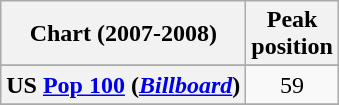<table class="wikitable sortable plainrowheaders" style="text-align:center">
<tr>
<th scope="col">Chart (2007-2008)</th>
<th scope="col">Peak<br>position</th>
</tr>
<tr>
</tr>
<tr>
</tr>
<tr>
</tr>
<tr>
<th scope="row">US <a href='#'>Pop 100</a> (<em><a href='#'>Billboard</a></em>)</th>
<td>59</td>
</tr>
<tr>
</tr>
</table>
